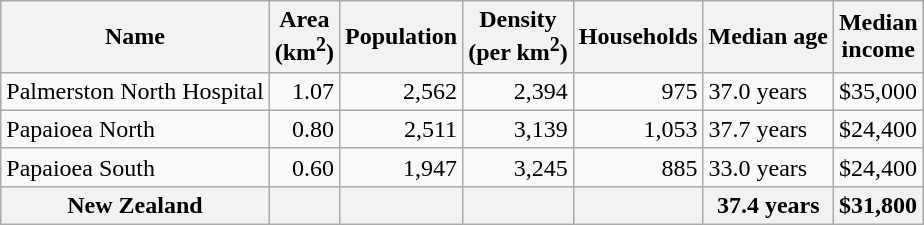<table class="wikitable">
<tr>
<th>Name</th>
<th>Area<br>(km<sup>2</sup>)</th>
<th>Population</th>
<th>Density<br>(per km<sup>2</sup>)</th>
<th>Households</th>
<th>Median age</th>
<th>Median<br>income</th>
</tr>
<tr>
<td>Palmerston North Hospital</td>
<td style="text-align:right;">1.07</td>
<td style="text-align:right;">2,562</td>
<td style="text-align:right;">2,394</td>
<td style="text-align:right;">975</td>
<td>37.0 years</td>
<td>$35,000</td>
</tr>
<tr>
<td>Papaioea North</td>
<td style="text-align:right;">0.80</td>
<td style="text-align:right;">2,511</td>
<td style="text-align:right;">3,139</td>
<td style="text-align:right;">1,053</td>
<td>37.7 years</td>
<td>$24,400</td>
</tr>
<tr>
<td>Papaioea South</td>
<td style="text-align:right;">0.60</td>
<td style="text-align:right;">1,947</td>
<td style="text-align:right;">3,245</td>
<td style="text-align:right;">885</td>
<td>33.0 years</td>
<td>$24,400</td>
</tr>
<tr>
<th>New Zealand</th>
<th></th>
<th></th>
<th></th>
<th></th>
<th>37.4 years</th>
<th style="text-align:left;">$31,800</th>
</tr>
</table>
